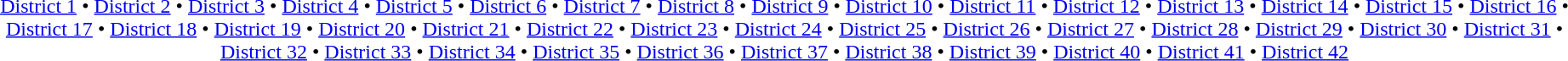<table id=toc class=toc summary=Contents>
<tr>
<td align=center><br><a href='#'>District 1</a> • <a href='#'>District 2</a> • <a href='#'>District 3</a> • <a href='#'>District 4</a> • <a href='#'>District 5</a> • <a href='#'>District 6</a> • <a href='#'>District 7</a> • <a href='#'>District 8</a> • <a href='#'>District 9</a> • <a href='#'>District 10</a> • <a href='#'>District 11</a> • <a href='#'>District 12</a> • <a href='#'>District 13</a> • <a href='#'>District 14</a> • <a href='#'>District 15</a> • <a href='#'>District 16</a> • <a href='#'>District 17</a> • <a href='#'>District 18</a> • <a href='#'>District 19</a> • <a href='#'>District 20</a> • <a href='#'>District 21</a> • <a href='#'>District 22</a> • <a href='#'>District 23</a> • <a href='#'>District 24</a> • <a href='#'>District 25</a> • <a href='#'>District 26</a> • <a href='#'>District 27</a> • <a href='#'>District 28</a> • <a href='#'>District 29</a> • <a href='#'>District 30</a> • <a href='#'>District 31</a> • <a href='#'>District 32</a> • <a href='#'>District 33</a> • <a href='#'>District 34</a> • <a href='#'>District 35</a> • <a href='#'>District 36</a> • <a href='#'>District 37</a> • <a href='#'>District 38</a> • <a href='#'>District 39</a> • <a href='#'>District 40</a> • <a href='#'>District 41</a> • <a href='#'>District 42</a></td>
</tr>
</table>
